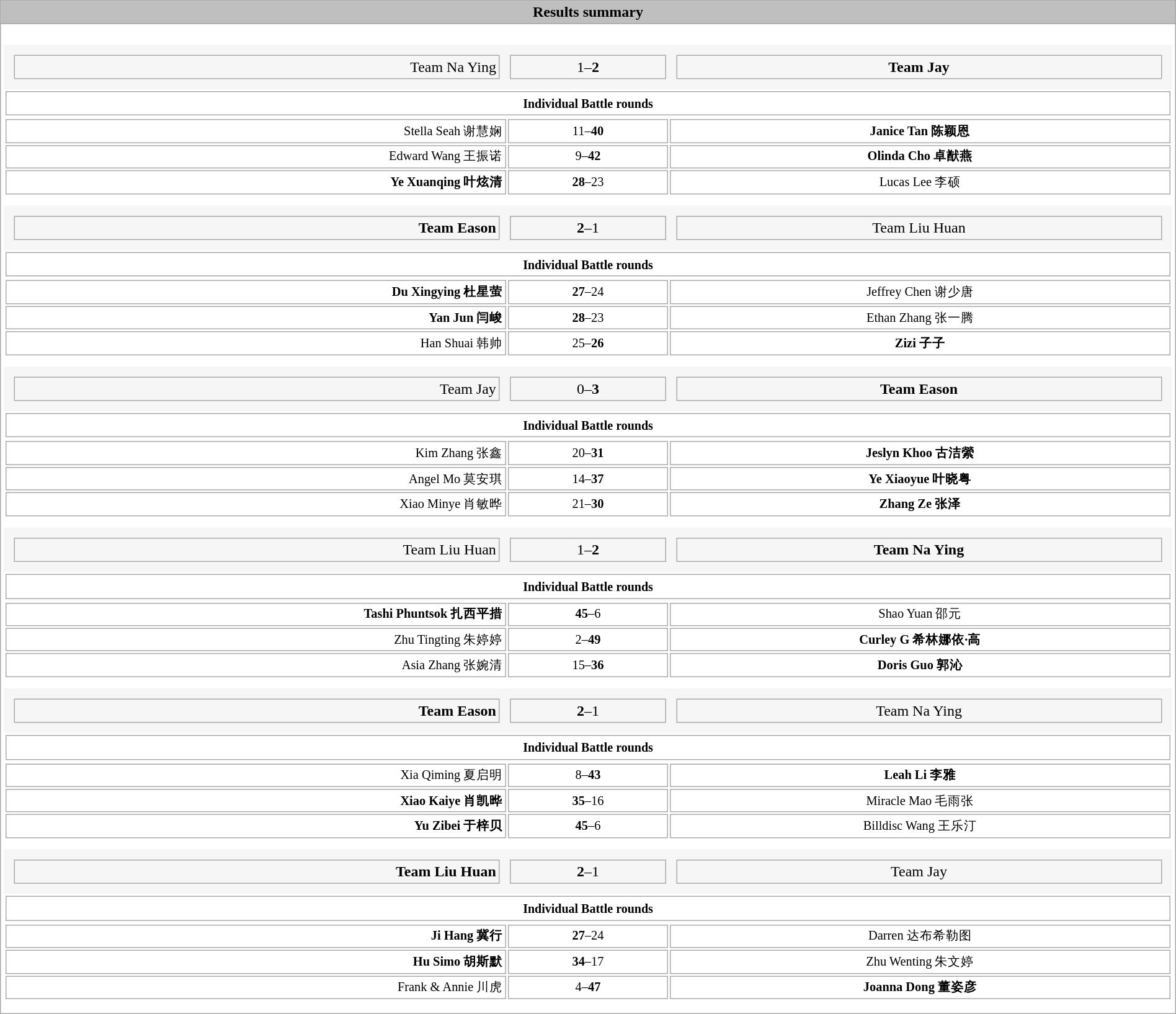<table class="wikitable collapsible" style="background: #fff; width:100%; margin:1em auto 1em auto; text-align:center;">
<tr>
<th style="background:#BFBFBF;">Results summary</th>
</tr>
<tr>
<td><br><table style="width: 100%; background: #f6f6f6;" cellspacing="11px">
<tr>
<td style="width:25%; text-align:right;">Team Na Ying</td>
<td style="width:8%; text-align:center;">1–<strong>2</strong></td>
<td style="width:25%;"><strong>Team Jay</strong></td>
</tr>
</table>
<table style="width: 100%;">
<tr>
<td style="text-align:center"><small><strong>Individual Battle rounds</strong></small></td>
</tr>
</table>
<table style="width:100%; font-size:85%; vertical-align:top; margin:0 0 10px;">
<tr>
<td style="width:25%; text-align:right;">Stella Seah 谢慧娴</td>
<td style="width:8%; text-align:center;">11–<strong>40</strong></td>
<td style="width:25%;"><strong>Janice Tan 陈颖恩</strong></td>
</tr>
<tr>
<td style="width:25%; text-align:right;">Edward Wang 王振诺</td>
<td style="width:8%; text-align:center;">9–<strong>42</strong></td>
<td style="width:25%;"><strong>Olinda Cho 卓猷燕</strong></td>
</tr>
<tr>
<td style="width:25%; text-align:right;"><strong>Ye Xuanqing 叶炫清</strong></td>
<td style="width:8%; text-align:center;"><strong>28</strong>–23</td>
<td style="width:25%;">Lucas Lee 李硕</td>
</tr>
</table>
<table style="width: 100%; background: #f6f6f6;" cellspacing="11px">
<tr>
<td style="width:25%; text-align:right;"><strong>Team Eason</strong></td>
<td style="width:8%; text-align:center;"><strong>2</strong>–1</td>
<td style="width:25%;">Team Liu Huan</td>
</tr>
</table>
<table style="width: 100%;">
<tr>
<td style="text-align:center"><small><strong>Individual Battle rounds</strong></small></td>
</tr>
</table>
<table style="width:100%; font-size:85%; vertical-align:top; margin:0 0 10px;">
<tr>
<td style="width:25%; text-align:right;"><strong>Du Xingying 杜星萤</strong></td>
<td style="width:8%; text-align:center;"><strong>27</strong>–24</td>
<td style="width:25%;">Jeffrey Chen 谢少唐</td>
</tr>
<tr>
<td style="width:25%; text-align:right;"><strong>Yan Jun 闫峻</strong></td>
<td style="width:8%; text-align:center;"><strong>28</strong>–23</td>
<td style="width:25%;">Ethan Zhang 张一腾</td>
</tr>
<tr>
<td style="width:25%; text-align:right;">Han Shuai 韩帅</td>
<td style="width:8%; text-align:center;">25–<strong>26</strong></td>
<td style="width:25%;"><strong>Zizi 子子</strong></td>
</tr>
</table>

<table style="width: 100%; background: #f6f6f6;" cellspacing="11px">
<tr>
<td style="width:25%; text-align:right;">Team Jay</td>
<td style="width:8%; text-align:center;">0–<strong>3</strong></td>
<td style="width:25%;"><strong>Team Eason</strong></td>
</tr>
</table>
<table style="width: 100%;">
<tr>
<td style="text-align:center"><small><strong>Individual Battle rounds</strong></small></td>
</tr>
</table>
<table style="width:100%; font-size:85%; vertical-align:top; margin:0 0 10px;">
<tr>
<td style="width:25%; text-align:right;">Kim Zhang 张鑫</td>
<td style="width:8%; text-align:center;">20–<strong>31</strong></td>
<td style="width:25%;"><strong>Jeslyn Khoo 古洁縈</strong></td>
</tr>
<tr>
<td style="width:25%; text-align:right;">Angel Mo 莫安琪</td>
<td style="width:8%; text-align:center;">14–<strong>37</strong></td>
<td style="width:25%;"><strong>Ye Xiaoyue 叶晓粤</strong></td>
</tr>
<tr>
<td style="width:25%; text-align:right;">Xiao Minye 肖敏晔</td>
<td style="width:8%; text-align:center;">21–<strong>30</strong></td>
<td style="width:25%;"><strong>Zhang Ze 张泽</strong></td>
</tr>
</table>
<table style="width: 100%; background: #f6f6f6;" cellspacing="11px">
<tr>
<td style="width:25%; text-align:right;">Team Liu Huan</td>
<td style="width:8%; text-align:center;">1–<strong>2</strong></td>
<td style="width:25%;"><strong>Team Na Ying</strong></td>
</tr>
</table>
<table style="width: 100%;">
<tr>
<td style="text-align:center"><small><strong>Individual Battle rounds</strong></small></td>
</tr>
</table>
<table style="width:100%; font-size:85%; vertical-align:top; margin:0 0 10px;">
<tr>
<td style="width:25%; text-align:right;"><strong>Tashi Phuntsok 扎西平措</strong></td>
<td style="width:8%; text-align:center;"><strong>45</strong>–6</td>
<td style="width:25%;">Shao Yuan 邵元</td>
</tr>
<tr>
<td style="width:25%; text-align:right;">Zhu Tingting 朱婷婷</td>
<td style="width:8%; text-align:center;">2–<strong>49</strong></td>
<td style="width:25%;"><strong>Curley G 希林娜依·高</strong></td>
</tr>
<tr>
<td style="width:25%; text-align:right;">Asia Zhang 张婉清</td>
<td style="width:8%; text-align:center;">15–<strong>36</strong></td>
<td style="width:25%;"><strong>Doris Guo 郭沁</strong></td>
</tr>
</table>

<table style="width: 100%; background: #f6f6f6;" cellspacing="11px">
<tr>
<td style="width:25%; text-align:right;"><strong>Team Eason</strong></td>
<td style="width:8%; text-align:center;"><strong>2</strong>–1</td>
<td style="width:25%;">Team Na Ying</td>
</tr>
</table>
<table style="width: 100%;">
<tr>
<td style="text-align:center"><small><strong>Individual Battle rounds</strong></small></td>
</tr>
</table>
<table style="width:100%; font-size:85%; vertical-align:top; margin:0 0 10px;">
<tr>
<td style="width:25%; text-align:right;">Xia Qiming 夏启明</td>
<td style="width:8%; text-align:center;">8–<strong>43</strong></td>
<td style="width:25%;"><strong>Leah Li 李雅</strong></td>
</tr>
<tr>
<td style="width:25%; text-align:right;"><strong>Xiao Kaiye 肖凯晔</strong></td>
<td style="width:8%; text-align:center;"><strong>35</strong>–16</td>
<td style="width:25%;">Miracle Mao 毛雨张</td>
</tr>
<tr>
<td style="width:25%; text-align:right;"><strong>Yu Zibei 于梓贝</strong></td>
<td style="width:8%; text-align:center;"><strong>45</strong>–6</td>
<td style="width:25%;">Billdisc Wang 王乐汀</td>
</tr>
</table>
<table style="width: 100%; background: #f6f6f6;" cellspacing="11px">
<tr>
<td style="width:25%; text-align:right;"><strong>Team Liu Huan</strong></td>
<td style="width:8%; text-align:center;"><strong>2</strong>–1</td>
<td style="width:25%;">Team Jay</td>
</tr>
</table>
<table style="width: 100%;">
<tr>
<td style="text-align:center"><small><strong>Individual Battle rounds</strong></small></td>
</tr>
</table>
<table style="width:100%; font-size:85%; vertical-align:top; margin:0 0 10px;">
<tr>
<td style="width:25%; text-align:right;"><strong>Ji Hang 冀行</strong></td>
<td style="width:8%; text-align:center;"><strong>27</strong>–24</td>
<td style="width:25%;">Darren 达布希勒图</td>
</tr>
<tr>
<td style="width:25%; text-align:right;"><strong>Hu Simo 胡斯默</strong></td>
<td style="width:8%; text-align:center;"><strong>34</strong>–17</td>
<td style="width:25%;">Zhu Wenting 朱文婷</td>
</tr>
<tr>
<td style="width:25%; text-align:right;">Frank & Annie 川虎</td>
<td style="width:8%; text-align:center;">4–<strong>47</strong></td>
<td style="width:25%;"><strong>Joanna Dong 董姿彦</strong></td>
</tr>
</table>
</td>
</tr>
</table>
